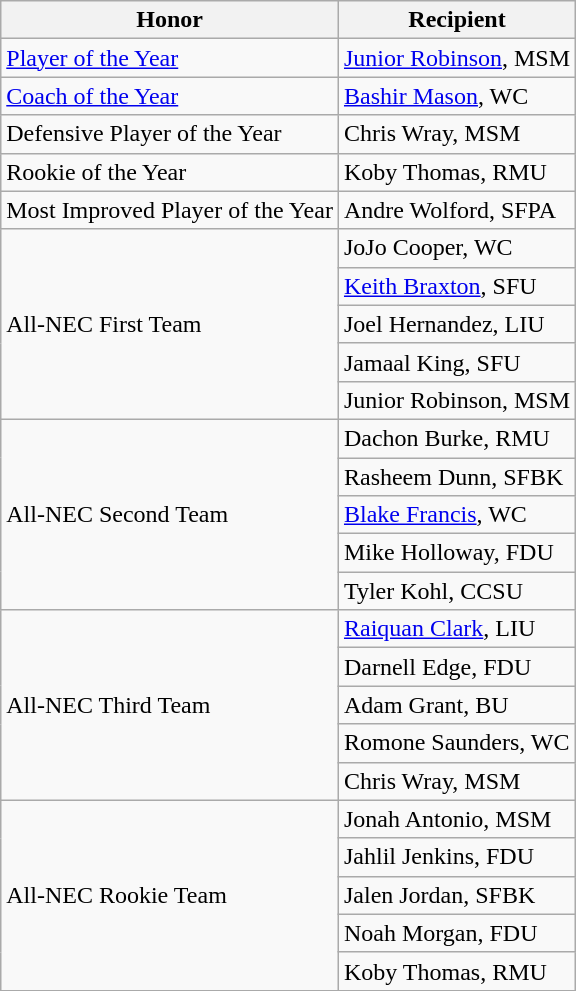<table class="wikitable" border="1">
<tr>
<th>Honor</th>
<th>Recipient</th>
</tr>
<tr>
<td><a href='#'>Player of the Year</a></td>
<td><a href='#'>Junior Robinson</a>, MSM</td>
</tr>
<tr>
<td><a href='#'>Coach of the Year</a></td>
<td><a href='#'>Bashir Mason</a>, WC</td>
</tr>
<tr>
<td>Defensive Player of the Year</td>
<td>Chris Wray, MSM</td>
</tr>
<tr>
<td>Rookie of the Year</td>
<td>Koby Thomas, RMU</td>
</tr>
<tr>
<td>Most Improved Player of the Year</td>
<td>Andre Wolford, SFPA</td>
</tr>
<tr>
<td rowspan="5" valign="middle">All-NEC First Team</td>
<td>JoJo Cooper, WC</td>
</tr>
<tr>
<td><a href='#'>Keith Braxton</a>, SFU</td>
</tr>
<tr>
<td>Joel Hernandez, LIU</td>
</tr>
<tr>
<td>Jamaal King, SFU</td>
</tr>
<tr>
<td>Junior Robinson, MSM</td>
</tr>
<tr>
<td rowspan="5" valign="middle">All-NEC Second Team</td>
<td>Dachon Burke, RMU</td>
</tr>
<tr>
<td>Rasheem Dunn, SFBK</td>
</tr>
<tr>
<td><a href='#'>Blake Francis</a>, WC</td>
</tr>
<tr>
<td>Mike Holloway, FDU</td>
</tr>
<tr>
<td>Tyler Kohl, CCSU</td>
</tr>
<tr>
<td rowspan="5" valign="middle">All-NEC Third Team</td>
<td><a href='#'>Raiquan Clark</a>, LIU</td>
</tr>
<tr>
<td>Darnell Edge, FDU</td>
</tr>
<tr>
<td>Adam Grant, BU</td>
</tr>
<tr>
<td>Romone Saunders, WC</td>
</tr>
<tr>
<td>Chris Wray, MSM</td>
</tr>
<tr>
<td rowspan="5" valign="middle">All-NEC Rookie Team</td>
<td>Jonah Antonio, MSM</td>
</tr>
<tr>
<td>Jahlil Jenkins, FDU</td>
</tr>
<tr>
<td>Jalen Jordan, SFBK</td>
</tr>
<tr>
<td>Noah Morgan, FDU</td>
</tr>
<tr>
<td>Koby Thomas, RMU</td>
</tr>
<tr>
</tr>
</table>
